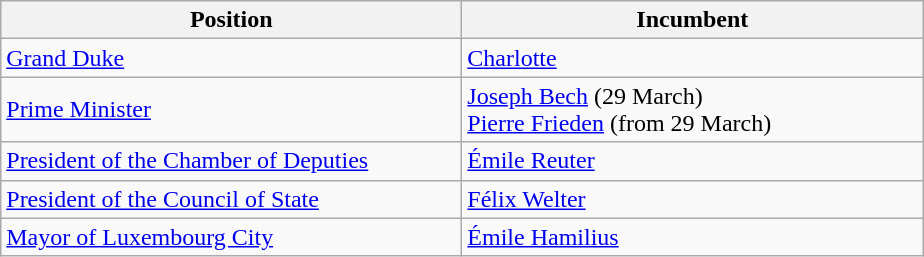<table class="wikitable">
<tr>
<th width="300">Position</th>
<th width="300">Incumbent</th>
</tr>
<tr>
<td><a href='#'>Grand Duke</a></td>
<td><a href='#'>Charlotte</a></td>
</tr>
<tr>
<td><a href='#'>Prime Minister</a></td>
<td><a href='#'>Joseph Bech</a> (29 March)<br><a href='#'>Pierre Frieden</a> (from 29 March)</td>
</tr>
<tr>
<td><a href='#'>President of the Chamber of Deputies</a></td>
<td><a href='#'>Émile Reuter</a></td>
</tr>
<tr>
<td><a href='#'>President of the Council of State</a></td>
<td><a href='#'>Félix Welter</a></td>
</tr>
<tr>
<td><a href='#'>Mayor of Luxembourg City</a></td>
<td><a href='#'>Émile Hamilius</a></td>
</tr>
</table>
